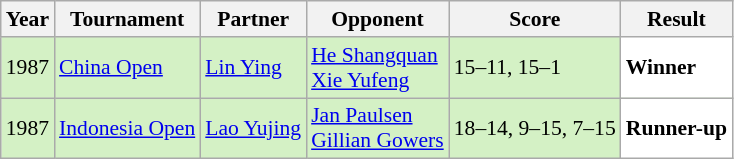<table class="sortable wikitable" style="font-size: 90%;">
<tr>
<th>Year</th>
<th>Tournament</th>
<th>Partner</th>
<th>Opponent</th>
<th>Score</th>
<th>Result</th>
</tr>
<tr style="background:#D4F1C5">
<td align="center">1987</td>
<td align="left"><a href='#'>China Open</a></td>
<td align="left"> <a href='#'>Lin Ying</a></td>
<td align="left"> <a href='#'>He Shangquan</a> <br>  <a href='#'>Xie Yufeng</a></td>
<td align="left">15–11, 15–1</td>
<td style="text-align:left; background:white"> <strong>Winner</strong></td>
</tr>
<tr style="background:#D4F1C5">
<td align="center">1987</td>
<td align="left"><a href='#'>Indonesia Open</a></td>
<td align="left"> <a href='#'>Lao Yujing</a></td>
<td align="left"> <a href='#'>Jan Paulsen</a> <br>  <a href='#'>Gillian Gowers</a></td>
<td align="left">18–14, 9–15, 7–15</td>
<td style="text-align:left; background:white"> <strong>Runner-up</strong></td>
</tr>
</table>
